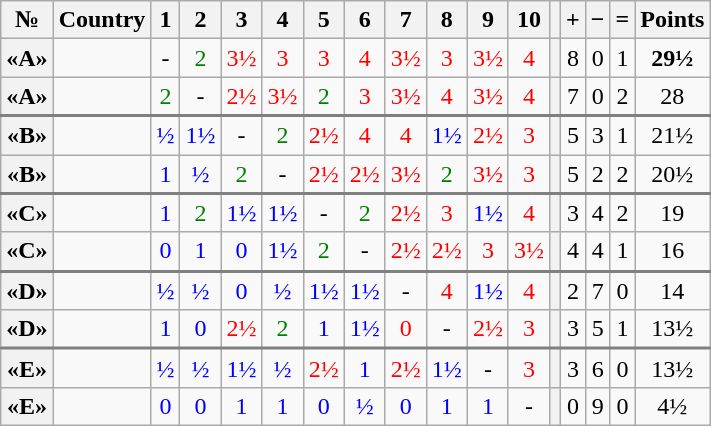<table class="wikitable" style="text-align:center">
<tr>
<th>№</th>
<th>Country</th>
<th>1</th>
<th>2</th>
<th>3</th>
<th>4</th>
<th>5</th>
<th>6</th>
<th>7</th>
<th>8</th>
<th>9</th>
<th>10</th>
<th></th>
<th>+</th>
<th>−</th>
<th>=</th>
<th>Points</th>
</tr>
<tr>
<th>«A»</th>
<td style="text-align: left"></td>
<td>-</td>
<td style="color:green;">2</td>
<td style="color:red;">3½</td>
<td style="color:red;">3</td>
<td style="color:red;">3</td>
<td style="color:red;">4</td>
<td style="color:red;">3½</td>
<td style="color:red;">3</td>
<td style="color:red;">3½</td>
<td style="color:red;">4</td>
<th></th>
<td>8</td>
<td>0</td>
<td>1</td>
<td><strong>29½</strong></td>
</tr>
<tr>
<th>«A»</th>
<td style="text-align: left"></td>
<td style="color:green;">2</td>
<td>-</td>
<td style="color:red;">2½</td>
<td style="color:red;">3½</td>
<td style="color:green;">2</td>
<td style="color:red;">3</td>
<td style="color:red;">3½</td>
<td style="color:red;">4</td>
<td style="color:red;">3½</td>
<td style="color:red;">4</td>
<th></th>
<td>7</td>
<td>0</td>
<td>2</td>
<td>28</td>
</tr>
<tr style="border-top:2px solid grey;">
<th>«B»</th>
<td style="text-align: left"></td>
<td style="color:blue;">½</td>
<td style="color:blue;">1½</td>
<td>-</td>
<td style="color:green;">2</td>
<td style="color:red;">2½</td>
<td style="color:red;">4</td>
<td style="color:red;">4</td>
<td style="color:blue;">1½</td>
<td style="color:red;">2½</td>
<td style="color:red;">3</td>
<th></th>
<td>5</td>
<td>3</td>
<td>1</td>
<td>21½</td>
</tr>
<tr>
<th>«B»</th>
<td style="text-align: left"></td>
<td style="color:blue;">1</td>
<td style="color:blue;">½</td>
<td style="color:green;">2</td>
<td>-</td>
<td style="color:red;">2½</td>
<td style="color:red;">2½</td>
<td style="color:red;">3½</td>
<td style="color:green;">2</td>
<td style="color:red;">3½</td>
<td style="color:red;">3</td>
<th></th>
<td>5</td>
<td>2</td>
<td>2</td>
<td>20½</td>
</tr>
<tr style="border-top:2px solid grey;">
<th>«C»</th>
<td style="text-align: left"></td>
<td style="color:blue;">1</td>
<td style="color:green;">2</td>
<td style="color:blue;">1½</td>
<td style="color:blue;">1½</td>
<td>-</td>
<td style="color:green;">2</td>
<td style="color:red;">2½</td>
<td style="color:red;">3</td>
<td style="color:blue;">1½</td>
<td style="color:red;">4</td>
<th></th>
<td>3</td>
<td>4</td>
<td>2</td>
<td>19</td>
</tr>
<tr>
<th>«C»</th>
<td style="text-align: left"></td>
<td style="color:blue;">0</td>
<td style="color:blue;">1</td>
<td style="color:blue;">0</td>
<td style="color:blue;">1½</td>
<td style="color:green;">2</td>
<td>-</td>
<td style="color:red;">2½</td>
<td style="color:red;">2½</td>
<td style="color:red;">3</td>
<td style="color:red;">3½</td>
<th></th>
<td>4</td>
<td>4</td>
<td>1</td>
<td>16</td>
</tr>
<tr style="border-top:2px solid grey;">
<th>«D»</th>
<td style="text-align: left"></td>
<td style="color:blue;">½</td>
<td style="color:blue;">½</td>
<td style="color:blue;">0</td>
<td style="color:blue;">½</td>
<td style="color:blue;">1½</td>
<td style="color:blue;">1½</td>
<td>-</td>
<td style="color:red;">4</td>
<td style="color:blue;">1½</td>
<td style="color:red;">4</td>
<th></th>
<td>2</td>
<td>7</td>
<td>0</td>
<td>14</td>
</tr>
<tr>
<th>«D»</th>
<td style="text-align: left"></td>
<td style="color:blue;">1</td>
<td style="color:blue;">0</td>
<td style="color:red;">2½</td>
<td style="color:green;">2</td>
<td style="color:blue;">1</td>
<td style="color:blue;">1½</td>
<td style="color:red;">0</td>
<td>-</td>
<td style="color:red;">2½</td>
<td style="color:red;">3</td>
<th></th>
<td>3</td>
<td>5</td>
<td>1</td>
<td>13½</td>
</tr>
<tr style="border-top:2px solid grey;">
<th>«E»</th>
<td style="text-align: left"></td>
<td style="color:blue;">½</td>
<td style="color:blue;">½</td>
<td style="color:blue;">1½</td>
<td style="color:blue;">½</td>
<td style="color:red;">2½</td>
<td style="color:blue;">1</td>
<td style="color:red;">2½</td>
<td style="color:blue;">1½</td>
<td>-</td>
<td style="color:red;">3</td>
<th></th>
<td>3</td>
<td>6</td>
<td>0</td>
<td>13½</td>
</tr>
<tr>
<th>«E»</th>
<td style="text-align: left"></td>
<td style="color:blue;">0</td>
<td style="color:blue;">0</td>
<td style="color:blue;">1</td>
<td style="color:blue;">1</td>
<td style="color:blue;">0</td>
<td style="color:blue;">½</td>
<td style="color:blue;">0</td>
<td style="color:blue;">1</td>
<td style="color:blue;">1</td>
<td>-</td>
<th></th>
<td>0</td>
<td>9</td>
<td>0</td>
<td>4½</td>
</tr>
</table>
